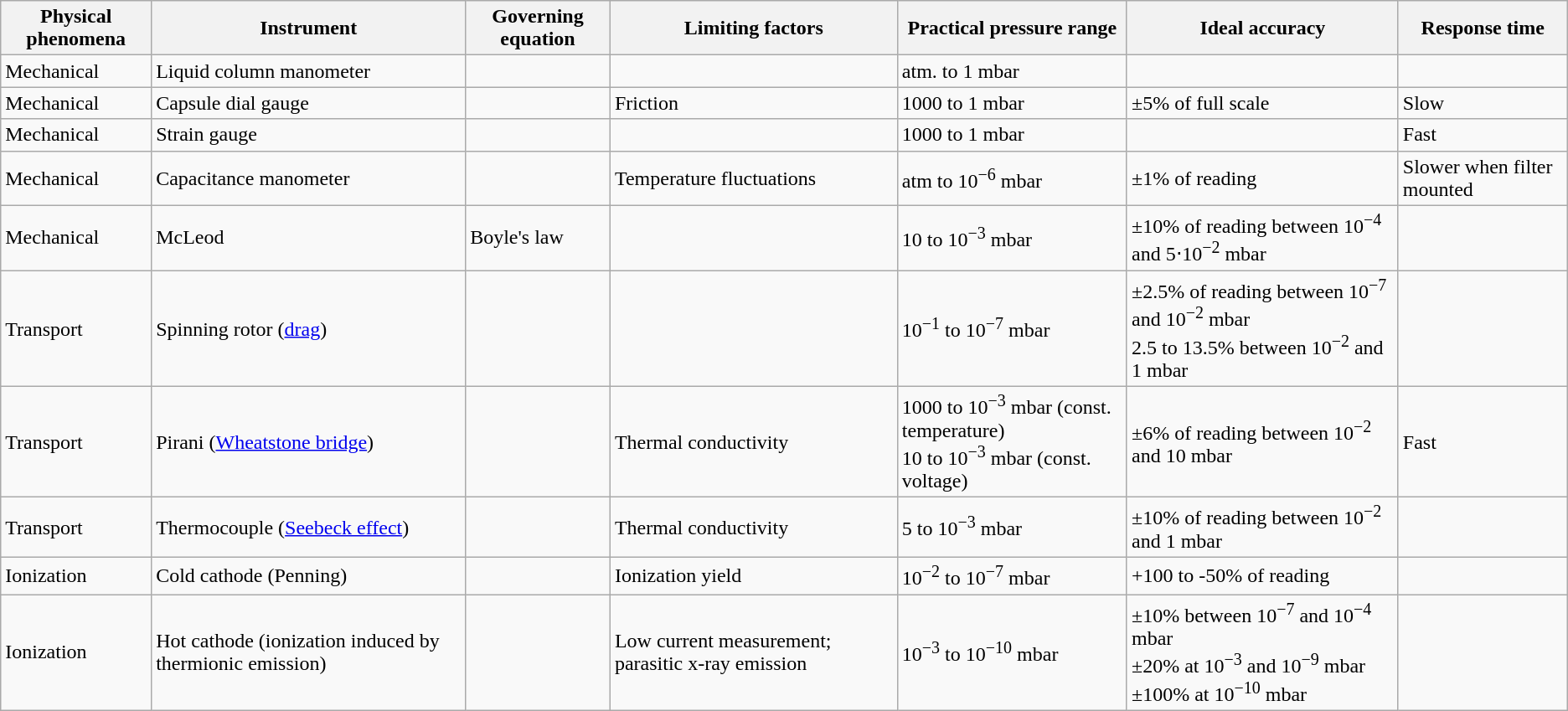<table class="wikitable mw-collapsible">
<tr>
<th>Physical phenomena</th>
<th>Instrument</th>
<th>Governing equation</th>
<th>Limiting factors</th>
<th>Practical pressure range</th>
<th>Ideal accuracy</th>
<th>Response time</th>
</tr>
<tr>
<td>Mechanical</td>
<td>Liquid column manometer</td>
<td></td>
<td></td>
<td>atm. to 1 mbar</td>
<td></td>
<td></td>
</tr>
<tr>
<td>Mechanical</td>
<td>Capsule dial gauge</td>
<td></td>
<td>Friction</td>
<td>1000 to 1 mbar</td>
<td>±5% of full scale</td>
<td>Slow</td>
</tr>
<tr>
<td>Mechanical</td>
<td>Strain gauge</td>
<td></td>
<td></td>
<td>1000 to 1 mbar</td>
<td></td>
<td>Fast</td>
</tr>
<tr>
<td>Mechanical</td>
<td>Capacitance manometer</td>
<td></td>
<td>Temperature fluctuations</td>
<td>atm to 10<sup>−6</sup> mbar</td>
<td>±1% of reading</td>
<td>Slower when filter mounted</td>
</tr>
<tr>
<td>Mechanical</td>
<td>McLeod</td>
<td>Boyle's law</td>
<td></td>
<td>10 to 10<sup>−3</sup> mbar</td>
<td>±10% of reading between 10<sup>−4</sup> and 5⋅10<sup>−2</sup> mbar</td>
<td></td>
</tr>
<tr>
<td>Transport</td>
<td>Spinning rotor (<a href='#'>drag</a>)</td>
<td></td>
<td></td>
<td>10<sup>−1</sup> to 10<sup>−7</sup> mbar</td>
<td>±2.5% of reading between 10<sup>−7</sup> and 10<sup>−2</sup> mbar<br>2.5 to 13.5% between 10<sup>−2</sup> and 1 mbar</td>
<td></td>
</tr>
<tr>
<td>Transport</td>
<td>Pirani (<a href='#'>Wheatstone bridge</a>)</td>
<td></td>
<td>Thermal conductivity</td>
<td>1000 to 10<sup>−3</sup> mbar (const. temperature)<br>10 to 10<sup>−3</sup> mbar (const. voltage)</td>
<td>±6% of reading between 10<sup>−2</sup> and 10 mbar</td>
<td>Fast</td>
</tr>
<tr>
<td>Transport</td>
<td>Thermocouple (<a href='#'>Seebeck effect</a>)</td>
<td></td>
<td>Thermal conductivity</td>
<td>5 to 10<sup>−3</sup> mbar</td>
<td>±10% of reading between 10<sup>−2</sup> and 1 mbar</td>
<td></td>
</tr>
<tr>
<td>Ionization</td>
<td>Cold cathode (Penning)</td>
<td></td>
<td>Ionization yield</td>
<td>10<sup>−2</sup> to 10<sup>−7</sup> mbar</td>
<td>+100 to -50% of reading</td>
<td></td>
</tr>
<tr>
<td>Ionization</td>
<td>Hot cathode (ionization induced by thermionic emission)</td>
<td></td>
<td>Low current measurement; parasitic x-ray emission</td>
<td>10<sup>−3</sup> to 10<sup>−10</sup> mbar</td>
<td>±10% between 10<sup>−7</sup> and 10<sup>−4</sup> mbar<br>±20% at 10<sup>−3</sup> and 10<sup>−9</sup> mbar
±100% at 10<sup>−10</sup> mbar</td>
<td></td>
</tr>
</table>
